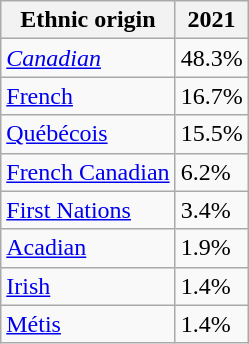<table class="wikitable" style="float:left;">
<tr>
<th>Ethnic origin</th>
<th>2021</th>
</tr>
<tr>
<td><em><a href='#'>Canadian</a></em></td>
<td>48.3%</td>
</tr>
<tr>
<td><a href='#'>French</a></td>
<td>16.7%</td>
</tr>
<tr>
<td><a href='#'>Québécois</a></td>
<td>15.5%</td>
</tr>
<tr>
<td><a href='#'>French Canadian</a></td>
<td>6.2%</td>
</tr>
<tr>
<td><a href='#'>First Nations</a></td>
<td>3.4%</td>
</tr>
<tr>
<td><a href='#'>Acadian</a></td>
<td>1.9%</td>
</tr>
<tr>
<td><a href='#'>Irish</a></td>
<td>1.4%</td>
</tr>
<tr>
<td><a href='#'>Métis</a></td>
<td>1.4%</td>
</tr>
</table>
